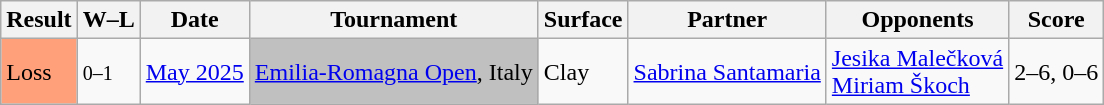<table class="sortable wikitable">
<tr>
<th>Result</th>
<th class="unsortable">W–L</th>
<th>Date</th>
<th>Tournament</th>
<th>Surface</th>
<th>Partner</th>
<th>Opponents</th>
<th class="unsortable">Score</th>
</tr>
<tr>
<td style="background:#ffa07a;">Loss</td>
<td><small>0–1</small></td>
<td><a href='#'>May 2025</a></td>
<td style=background:silver><a href='#'>Emilia-Romagna Open</a>, Italy</td>
<td>Clay</td>
<td> <a href='#'>Sabrina Santamaria</a></td>
<td> <a href='#'>Jesika Malečková</a> <br>  <a href='#'>Miriam Škoch</a></td>
<td>2–6, 0–6</td>
</tr>
</table>
